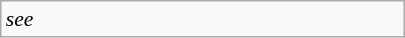<table class="wikitable floatright" style="font-size: 0.9em; width: 270px">
<tr>
<td><em>see </em></td>
</tr>
</table>
